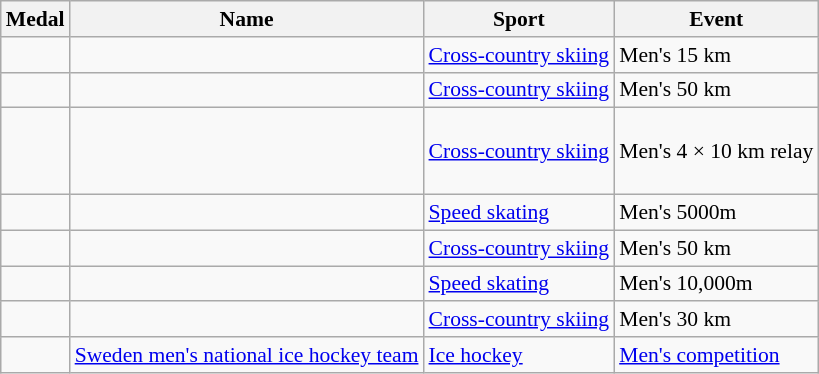<table class="wikitable sortable" style="font-size:90%">
<tr>
<th>Medal</th>
<th>Name</th>
<th>Sport</th>
<th>Event</th>
</tr>
<tr>
<td></td>
<td></td>
<td><a href='#'>Cross-country skiing</a></td>
<td>Men's 15 km</td>
</tr>
<tr>
<td></td>
<td></td>
<td><a href='#'>Cross-country skiing</a></td>
<td>Men's 50 km</td>
</tr>
<tr>
<td></td>
<td> <br>  <br>  <br> </td>
<td><a href='#'>Cross-country skiing</a></td>
<td>Men's 4 × 10 km relay</td>
</tr>
<tr>
<td></td>
<td></td>
<td><a href='#'>Speed skating</a></td>
<td>Men's 5000m</td>
</tr>
<tr>
<td></td>
<td></td>
<td><a href='#'>Cross-country skiing</a></td>
<td>Men's 50 km</td>
</tr>
<tr>
<td></td>
<td></td>
<td><a href='#'>Speed skating</a></td>
<td>Men's 10,000m</td>
</tr>
<tr>
<td></td>
<td></td>
<td><a href='#'>Cross-country skiing</a></td>
<td>Men's 30 km</td>
</tr>
<tr>
<td></td>
<td><a href='#'>Sweden men's national ice hockey team</a><br></td>
<td><a href='#'>Ice hockey</a></td>
<td><a href='#'>Men's competition</a></td>
</tr>
</table>
